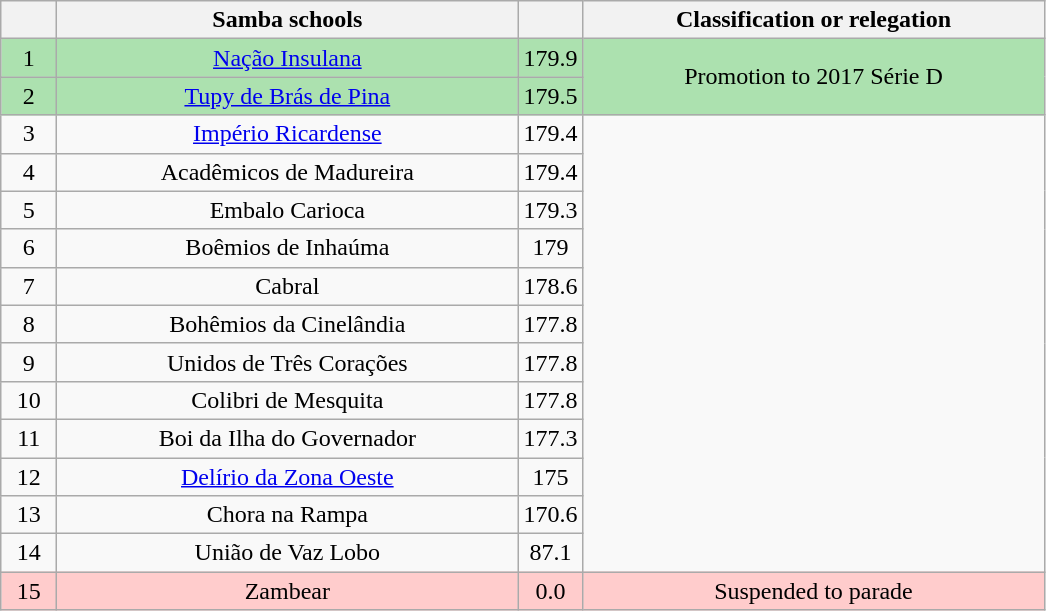<table class="wikitable">
<tr>
<th width="30"></th>
<th width="300">Samba schools</th>
<th width="20"></th>
<th width="300">Classification or relegation</th>
</tr>
<tr align="center">
<td bgcolor=ACE1AF>1</td>
<td bgcolor=ACE1AF><a href='#'>Nação Insulana</a></td>
<td bgcolor=ACE1AF>179.9</td>
<td rowspan="2" bgcolor=ACE1AF><span>Promotion to 2017 Série D</span></td>
</tr>
<tr align="center">
<td bgcolor=ACE1AF>2</td>
<td bgcolor=ACE1AF><a href='#'>Tupy de Brás de Pina</a></td>
<td bgcolor=ACE1AF>179.5</td>
</tr>
<tr align="center">
<td>3</td>
<td><a href='#'>Império Ricardense</a></td>
<td>179.4</td>
<td rowspan="12"></td>
</tr>
<tr align="center">
<td>4</td>
<td>Acadêmicos de Madureira</td>
<td>179.4</td>
</tr>
<tr align="center">
<td>5</td>
<td>Embalo Carioca</td>
<td>179.3</td>
</tr>
<tr align="center">
<td>6</td>
<td>Boêmios de Inhaúma</td>
<td>179</td>
</tr>
<tr align="center">
<td>7</td>
<td>Cabral</td>
<td>178.6</td>
</tr>
<tr align="center">
<td>8</td>
<td>Bohêmios da Cinelândia</td>
<td>177.8</td>
</tr>
<tr align="center">
<td>9</td>
<td>Unidos de Três Corações</td>
<td>177.8</td>
</tr>
<tr align="center">
<td>10</td>
<td>Colibri de Mesquita</td>
<td>177.8</td>
</tr>
<tr align="center">
<td>11</td>
<td>Boi da Ilha do Governador</td>
<td>177.3</td>
</tr>
<tr align="center">
<td>12</td>
<td><a href='#'>Delírio da Zona Oeste</a></td>
<td>175</td>
</tr>
<tr align="center">
<td>13</td>
<td>Chora na Rampa</td>
<td>170.6</td>
</tr>
<tr align="center">
<td>14</td>
<td>União de Vaz Lobo</td>
<td>87.1</td>
</tr>
<tr align="center">
<td bgcolor=FFCCCC>15</td>
<td bgcolor=FFCCCC>Zambear</td>
<td bgcolor="FFCCCC">0.0</td>
<td rowspan="1" bgcolor=FFCCCC>Suspended to parade</td>
</tr>
</table>
